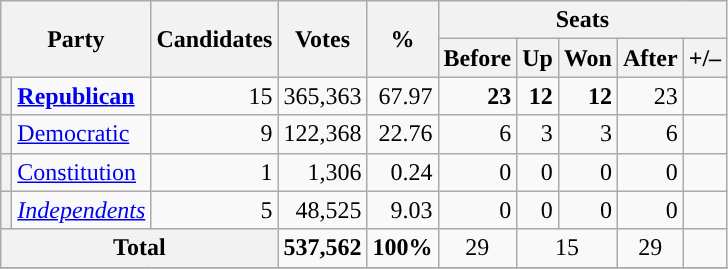<table class="wikitable">
<tr>
<th rowspan="2" colspan="2">Party</th>
<th rowspan="2">Candidates</th>
<th rowspan="2">Votes</th>
<th rowspan="2">%</th>
<th colspan="5">Seats</th>
</tr>
<tr>
<th>Before<br></th>
<th>Up</th>
<th>Won</th>
<th>After<br></th>
<th>+/–</th>
</tr>
<tr>
<th style="background-color:"></th>
<td><strong><a href='#'>Republican</a></strong></td>
<td align="right">15</td>
<td align="right">365,363</td>
<td align="right">67.97</td>
<td align="right"><strong>23</strong></td>
<td align="right"><strong>12</strong></td>
<td align="right"><strong>12</strong></td>
<td align="right">23</td>
<td align="right"></td>
</tr>
<tr>
<th style="background-color:"></th>
<td><a href='#'>Democratic</a></td>
<td align="right">9</td>
<td align="right">122,368</td>
<td align="right">22.76</td>
<td align="right">6</td>
<td align="right">3</td>
<td align="right">3</td>
<td align="right">6</td>
<td align="right"></td>
</tr>
<tr>
<th style="background-color:"></th>
<td><a href='#'>Constitution</a></td>
<td align="right">1</td>
<td align="right">1,306</td>
<td align="right">0.24</td>
<td align="right">0</td>
<td align="right">0</td>
<td align="right">0</td>
<td align="right">0</td>
<td align="right"></td>
</tr>
<tr>
<th style="background-color:"></th>
<td><em><a href='#'>Independents</a></em></td>
<td align="right">5</td>
<td align="right">48,525</td>
<td align="right">9.03</td>
<td align="right">0</td>
<td align="right">0</td>
<td align="right">0</td>
<td align="right">0</td>
<td align="right"></td>
</tr>
<tr>
<th colspan="3">Total</th>
<td align="right"><strong>537,562</strong></td>
<td align="right"><strong>100%</strong></td>
<td align="center">29</td>
<td colspan="2" align="center">15</td>
<td align="center">29</td>
<td align="right"></td>
</tr>
<tr>
</tr>
</table>
